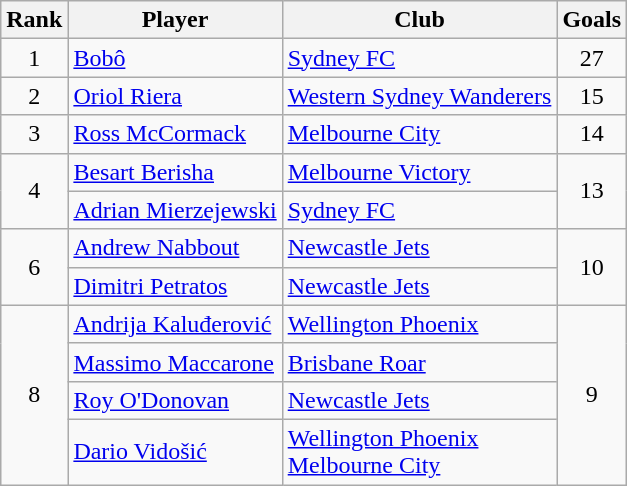<table class="wikitable" style="text-align:center">
<tr>
<th>Rank</th>
<th>Player</th>
<th>Club</th>
<th>Goals</th>
</tr>
<tr>
<td rowspan="1">1</td>
<td align=left> <a href='#'>Bobô</a></td>
<td align="left"><a href='#'>Sydney FC</a></td>
<td rowspan="1">27</td>
</tr>
<tr>
<td rowspan="1">2</td>
<td align=left> <a href='#'>Oriol Riera</a></td>
<td align="left"><a href='#'>Western Sydney Wanderers</a></td>
<td rowspan="1">15</td>
</tr>
<tr>
<td rowspan="1">3</td>
<td align=left> <a href='#'>Ross McCormack</a></td>
<td align="left"><a href='#'>Melbourne City</a></td>
<td rowspan="1">14</td>
</tr>
<tr>
<td rowspan="2">4</td>
<td align=left> <a href='#'>Besart Berisha</a></td>
<td align="left"><a href='#'>Melbourne Victory</a></td>
<td rowspan="2">13</td>
</tr>
<tr>
<td align=left> <a href='#'>Adrian Mierzejewski</a></td>
<td align="left"><a href='#'>Sydney FC</a></td>
</tr>
<tr>
<td rowspan="2">6</td>
<td align=left> <a href='#'>Andrew Nabbout</a></td>
<td align="left"><a href='#'>Newcastle Jets</a></td>
<td rowspan="2">10</td>
</tr>
<tr>
<td align=left> <a href='#'>Dimitri Petratos</a></td>
<td align="left"><a href='#'>Newcastle Jets</a></td>
</tr>
<tr>
<td rowspan="4">8</td>
<td align=left> <a href='#'>Andrija Kaluđerović</a></td>
<td align="left"><a href='#'>Wellington Phoenix</a></td>
<td rowspan="4">9</td>
</tr>
<tr>
<td align=left> <a href='#'>Massimo Maccarone</a></td>
<td align="left"><a href='#'>Brisbane Roar</a></td>
</tr>
<tr>
<td align=left> <a href='#'>Roy O'Donovan</a></td>
<td align="left"><a href='#'>Newcastle Jets</a></td>
</tr>
<tr>
<td align=left> <a href='#'>Dario Vidošić</a></td>
<td align="left"><a href='#'>Wellington Phoenix</a><br><a href='#'>Melbourne City</a></td>
</tr>
</table>
